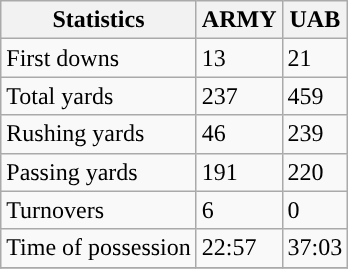<table class="wikitable">
<tr>
<th>Statistics</th>
<th>ARMY</th>
<th>UAB</th>
</tr>
<tr>
<td>First downs</td>
<td>13</td>
<td>21</td>
</tr>
<tr>
<td>Total yards</td>
<td>237</td>
<td>459</td>
</tr>
<tr>
<td>Rushing yards</td>
<td>46</td>
<td>239</td>
</tr>
<tr>
<td>Passing yards</td>
<td>191</td>
<td>220</td>
</tr>
<tr>
<td>Turnovers</td>
<td>6</td>
<td>0</td>
</tr>
<tr>
<td>Time of possession</td>
<td>22:57</td>
<td>37:03</td>
</tr>
<tr>
</tr>
</table>
